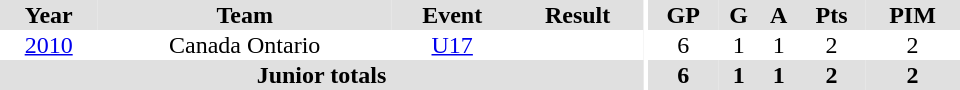<table border="0" cellpadding="1" cellspacing="0" ID="Table3" style="text-align:center; width:40em">
<tr ALIGN="center" bgcolor="#e0e0e0">
<th>Year</th>
<th>Team</th>
<th>Event</th>
<th>Result</th>
<th rowspan="99" bgcolor="#ffffff"></th>
<th>GP</th>
<th>G</th>
<th>A</th>
<th>Pts</th>
<th>PIM</th>
</tr>
<tr>
<td><a href='#'>2010</a></td>
<td>Canada Ontario</td>
<td><a href='#'>U17</a></td>
<td></td>
<td>6</td>
<td>1</td>
<td>1</td>
<td>2</td>
<td>2</td>
</tr>
<tr bgcolor="#e0e0e0">
<th colspan="4">Junior totals</th>
<th>6</th>
<th>1</th>
<th>1</th>
<th>2</th>
<th>2</th>
</tr>
</table>
